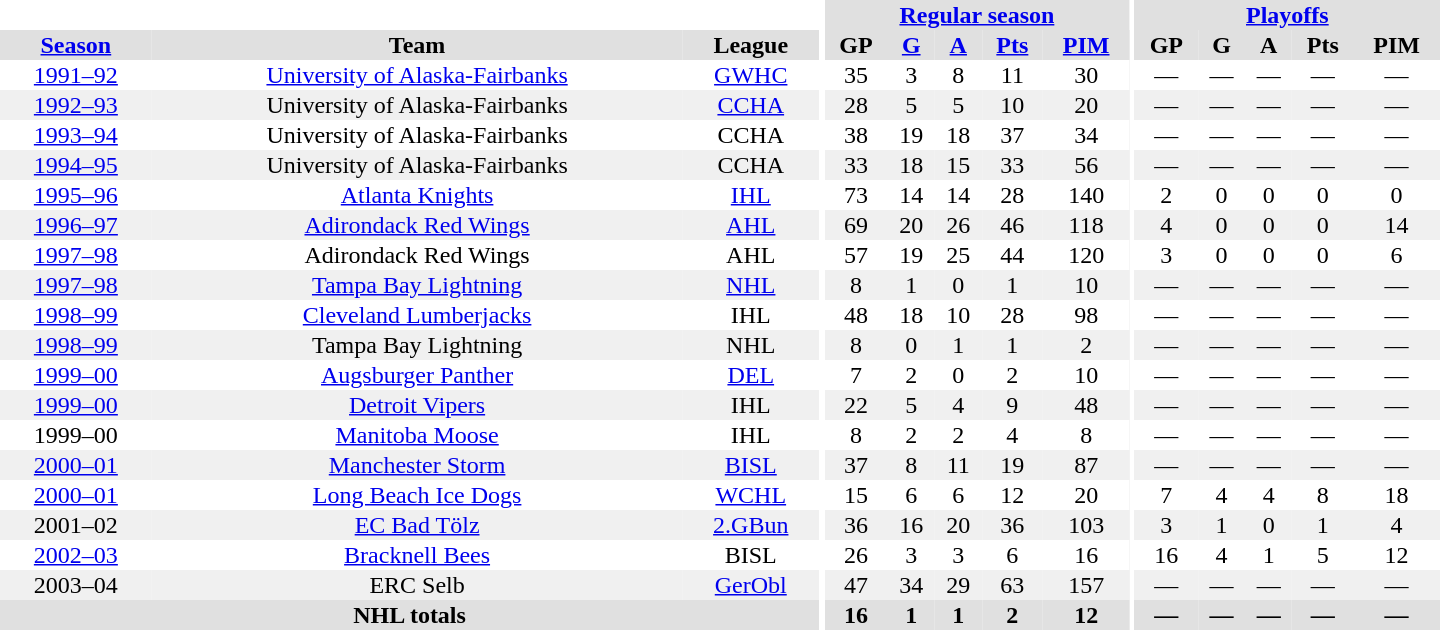<table border="0" cellpadding="1" cellspacing="0" style="text-align:center; width:60em">
<tr bgcolor="#e0e0e0">
<th colspan="3" bgcolor="#ffffff"></th>
<th rowspan="99" bgcolor="#ffffff"></th>
<th colspan="5"><a href='#'>Regular season</a></th>
<th rowspan="99" bgcolor="#ffffff"></th>
<th colspan="5"><a href='#'>Playoffs</a></th>
</tr>
<tr bgcolor="#e0e0e0">
<th><a href='#'>Season</a></th>
<th>Team</th>
<th>League</th>
<th>GP</th>
<th><a href='#'>G</a></th>
<th><a href='#'>A</a></th>
<th><a href='#'>Pts</a></th>
<th><a href='#'>PIM</a></th>
<th>GP</th>
<th>G</th>
<th>A</th>
<th>Pts</th>
<th>PIM</th>
</tr>
<tr>
<td><a href='#'>1991–92</a></td>
<td><a href='#'>University of Alaska-Fairbanks</a></td>
<td><a href='#'>GWHC</a></td>
<td>35</td>
<td>3</td>
<td>8</td>
<td>11</td>
<td>30</td>
<td>—</td>
<td>—</td>
<td>—</td>
<td>—</td>
<td>—</td>
</tr>
<tr bgcolor="#f0f0f0">
<td><a href='#'>1992–93</a></td>
<td>University of Alaska-Fairbanks</td>
<td><a href='#'>CCHA</a></td>
<td>28</td>
<td>5</td>
<td>5</td>
<td>10</td>
<td>20</td>
<td>—</td>
<td>—</td>
<td>—</td>
<td>—</td>
<td>—</td>
</tr>
<tr>
<td><a href='#'>1993–94</a></td>
<td>University of Alaska-Fairbanks</td>
<td>CCHA</td>
<td>38</td>
<td>19</td>
<td>18</td>
<td>37</td>
<td>34</td>
<td>—</td>
<td>—</td>
<td>—</td>
<td>—</td>
<td>—</td>
</tr>
<tr bgcolor="#f0f0f0">
<td><a href='#'>1994–95</a></td>
<td>University of Alaska-Fairbanks</td>
<td>CCHA</td>
<td>33</td>
<td>18</td>
<td>15</td>
<td>33</td>
<td>56</td>
<td>—</td>
<td>—</td>
<td>—</td>
<td>—</td>
<td>—</td>
</tr>
<tr>
<td><a href='#'>1995–96</a></td>
<td><a href='#'>Atlanta Knights</a></td>
<td><a href='#'>IHL</a></td>
<td>73</td>
<td>14</td>
<td>14</td>
<td>28</td>
<td>140</td>
<td>2</td>
<td>0</td>
<td>0</td>
<td>0</td>
<td>0</td>
</tr>
<tr bgcolor="#f0f0f0">
<td><a href='#'>1996–97</a></td>
<td><a href='#'>Adirondack Red Wings</a></td>
<td><a href='#'>AHL</a></td>
<td>69</td>
<td>20</td>
<td>26</td>
<td>46</td>
<td>118</td>
<td>4</td>
<td>0</td>
<td>0</td>
<td>0</td>
<td>14</td>
</tr>
<tr>
<td><a href='#'>1997–98</a></td>
<td>Adirondack Red Wings</td>
<td>AHL</td>
<td>57</td>
<td>19</td>
<td>25</td>
<td>44</td>
<td>120</td>
<td>3</td>
<td>0</td>
<td>0</td>
<td>0</td>
<td>6</td>
</tr>
<tr bgcolor="#f0f0f0">
<td><a href='#'>1997–98</a></td>
<td><a href='#'>Tampa Bay Lightning</a></td>
<td><a href='#'>NHL</a></td>
<td>8</td>
<td>1</td>
<td>0</td>
<td>1</td>
<td>10</td>
<td>—</td>
<td>—</td>
<td>—</td>
<td>—</td>
<td>—</td>
</tr>
<tr>
<td><a href='#'>1998–99</a></td>
<td><a href='#'>Cleveland Lumberjacks</a></td>
<td>IHL</td>
<td>48</td>
<td>18</td>
<td>10</td>
<td>28</td>
<td>98</td>
<td>—</td>
<td>—</td>
<td>—</td>
<td>—</td>
<td>—</td>
</tr>
<tr bgcolor="#f0f0f0">
<td><a href='#'>1998–99</a></td>
<td>Tampa Bay Lightning</td>
<td>NHL</td>
<td>8</td>
<td>0</td>
<td>1</td>
<td>1</td>
<td>2</td>
<td>—</td>
<td>—</td>
<td>—</td>
<td>—</td>
<td>—</td>
</tr>
<tr>
<td><a href='#'>1999–00</a></td>
<td><a href='#'>Augsburger Panther</a></td>
<td><a href='#'>DEL</a></td>
<td>7</td>
<td>2</td>
<td>0</td>
<td>2</td>
<td>10</td>
<td>—</td>
<td>—</td>
<td>—</td>
<td>—</td>
<td>—</td>
</tr>
<tr bgcolor="#f0f0f0">
<td><a href='#'>1999–00</a></td>
<td><a href='#'>Detroit Vipers</a></td>
<td>IHL</td>
<td>22</td>
<td>5</td>
<td>4</td>
<td>9</td>
<td>48</td>
<td>—</td>
<td>—</td>
<td>—</td>
<td>—</td>
<td>—</td>
</tr>
<tr>
<td>1999–00</td>
<td><a href='#'>Manitoba Moose</a></td>
<td>IHL</td>
<td>8</td>
<td>2</td>
<td>2</td>
<td>4</td>
<td>8</td>
<td>—</td>
<td>—</td>
<td>—</td>
<td>—</td>
<td>—</td>
</tr>
<tr bgcolor="#f0f0f0">
<td><a href='#'>2000–01</a></td>
<td><a href='#'>Manchester Storm</a></td>
<td><a href='#'>BISL</a></td>
<td>37</td>
<td>8</td>
<td>11</td>
<td>19</td>
<td>87</td>
<td>—</td>
<td>—</td>
<td>—</td>
<td>—</td>
<td>—</td>
</tr>
<tr>
<td><a href='#'>2000–01</a></td>
<td><a href='#'>Long Beach Ice Dogs</a></td>
<td><a href='#'>WCHL</a></td>
<td>15</td>
<td>6</td>
<td>6</td>
<td>12</td>
<td>20</td>
<td>7</td>
<td>4</td>
<td>4</td>
<td>8</td>
<td>18</td>
</tr>
<tr bgcolor="#f0f0f0">
<td>2001–02</td>
<td><a href='#'>EC Bad Tölz</a></td>
<td><a href='#'>2.GBun</a></td>
<td>36</td>
<td>16</td>
<td>20</td>
<td>36</td>
<td>103</td>
<td>3</td>
<td>1</td>
<td>0</td>
<td>1</td>
<td>4</td>
</tr>
<tr>
<td><a href='#'>2002–03</a></td>
<td><a href='#'>Bracknell Bees</a></td>
<td>BISL</td>
<td>26</td>
<td>3</td>
<td>3</td>
<td>6</td>
<td>16</td>
<td>16</td>
<td>4</td>
<td>1</td>
<td>5</td>
<td>12</td>
</tr>
<tr bgcolor="#f0f0f0">
<td>2003–04</td>
<td>ERC Selb</td>
<td><a href='#'>GerObl</a></td>
<td>47</td>
<td>34</td>
<td>29</td>
<td>63</td>
<td>157</td>
<td>—</td>
<td>—</td>
<td>—</td>
<td>—</td>
<td>—</td>
</tr>
<tr bgcolor="#e0e0e0">
<th colspan="3">NHL totals</th>
<th>16</th>
<th>1</th>
<th>1</th>
<th>2</th>
<th>12</th>
<th>—</th>
<th>—</th>
<th>—</th>
<th>—</th>
<th>—</th>
</tr>
</table>
